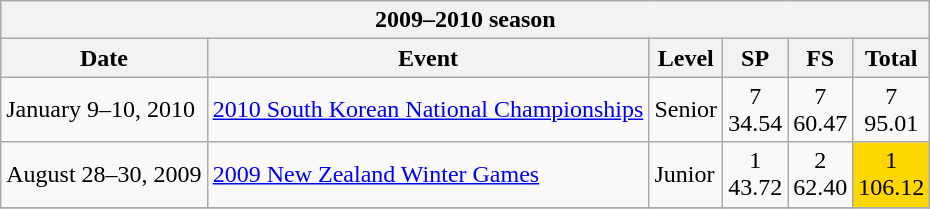<table class="wikitable">
<tr>
<th colspan="6">2009–2010 season</th>
</tr>
<tr>
<th>Date</th>
<th>Event</th>
<th>Level</th>
<th>SP</th>
<th>FS</th>
<th>Total</th>
</tr>
<tr>
<td>January 9–10, 2010</td>
<td><a href='#'>2010 South Korean National Championships</a></td>
<td>Senior</td>
<td align="center">7 <br> 34.54</td>
<td align="center">7 <br> 60.47</td>
<td align="center">7 <br> 95.01</td>
</tr>
<tr>
<td>August 28–30, 2009</td>
<td><a href='#'>2009 New Zealand Winter Games</a></td>
<td>Junior</td>
<td align="center">1 <br> 43.72</td>
<td align="center">2 <br> 62.40</td>
<td align="center" bgcolor="gold">1 <br> 106.12</td>
</tr>
<tr>
</tr>
</table>
